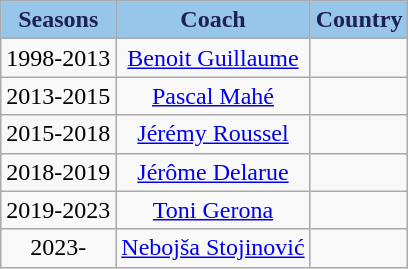<table class="wikitable" style="text-align: center;">
<tr>
<th style="color:#1F224F; background:#96C6EA">Seasons</th>
<th style="color:#1F224F; background:#96C6EA">Coach</th>
<th style="color:#1F224F; background:#96C6EA">Country</th>
</tr>
<tr>
<td style="text-align: center">1998-2013</td>
<td style="text-align: center"><a href='#'>Benoit Guillaume</a></td>
<td style="text-align: center"></td>
</tr>
<tr>
<td style="text-align: center">2013-2015</td>
<td style="text-align: center"><a href='#'>Pascal Mahé</a></td>
<td style="text-align: center"></td>
</tr>
<tr>
<td style="text-align: center">2015-2018</td>
<td style="text-align: center"><a href='#'>Jérémy Roussel</a></td>
<td style="text-align: center"></td>
</tr>
<tr>
<td style="text-align: center">2018-2019</td>
<td style="text-align: center"><a href='#'>Jérôme Delarue</a></td>
<td style="text-align: center"></td>
</tr>
<tr>
<td style="text-align: center">2019-2023</td>
<td style="text-align: center"><a href='#'>Toni Gerona</a></td>
<td style="text-align: center"></td>
</tr>
<tr>
<td style="text-align: center">2023-</td>
<td style="text-align: center"><a href='#'>Nebojša Stojinović</a></td>
<td style="text-align: center"></td>
</tr>
</table>
